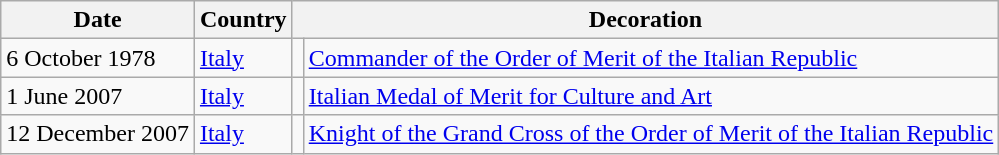<table class="wikitable sortable">
<tr>
<th>Date</th>
<th>Country</th>
<th colspan="2">Decoration</th>
</tr>
<tr>
<td>6 October 1978</td>
<td><a href='#'>Italy</a></td>
<td></td>
<td><a href='#'>Commander of the Order of Merit of the Italian Republic</a></td>
</tr>
<tr>
<td>1 June 2007</td>
<td><a href='#'>Italy</a></td>
<td></td>
<td><a href='#'>Italian Medal of Merit for Culture and Art</a></td>
</tr>
<tr>
<td>12 December 2007</td>
<td><a href='#'>Italy</a></td>
<td></td>
<td><a href='#'>Knight of the Grand Cross of the Order of Merit of the Italian Republic</a></td>
</tr>
</table>
